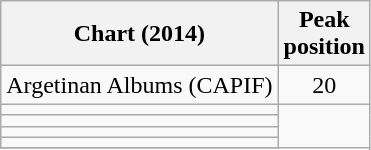<table class="wikitable sortable">
<tr>
<th>Chart (2014)</th>
<th>Peak<br>position</th>
</tr>
<tr>
<td>Argetinan Albums (CAPIF)</td>
<td align="center">20</td>
</tr>
<tr>
<td></td>
</tr>
<tr>
<td></td>
</tr>
<tr>
<td></td>
</tr>
<tr>
<td></td>
</tr>
<tr>
</tr>
</table>
